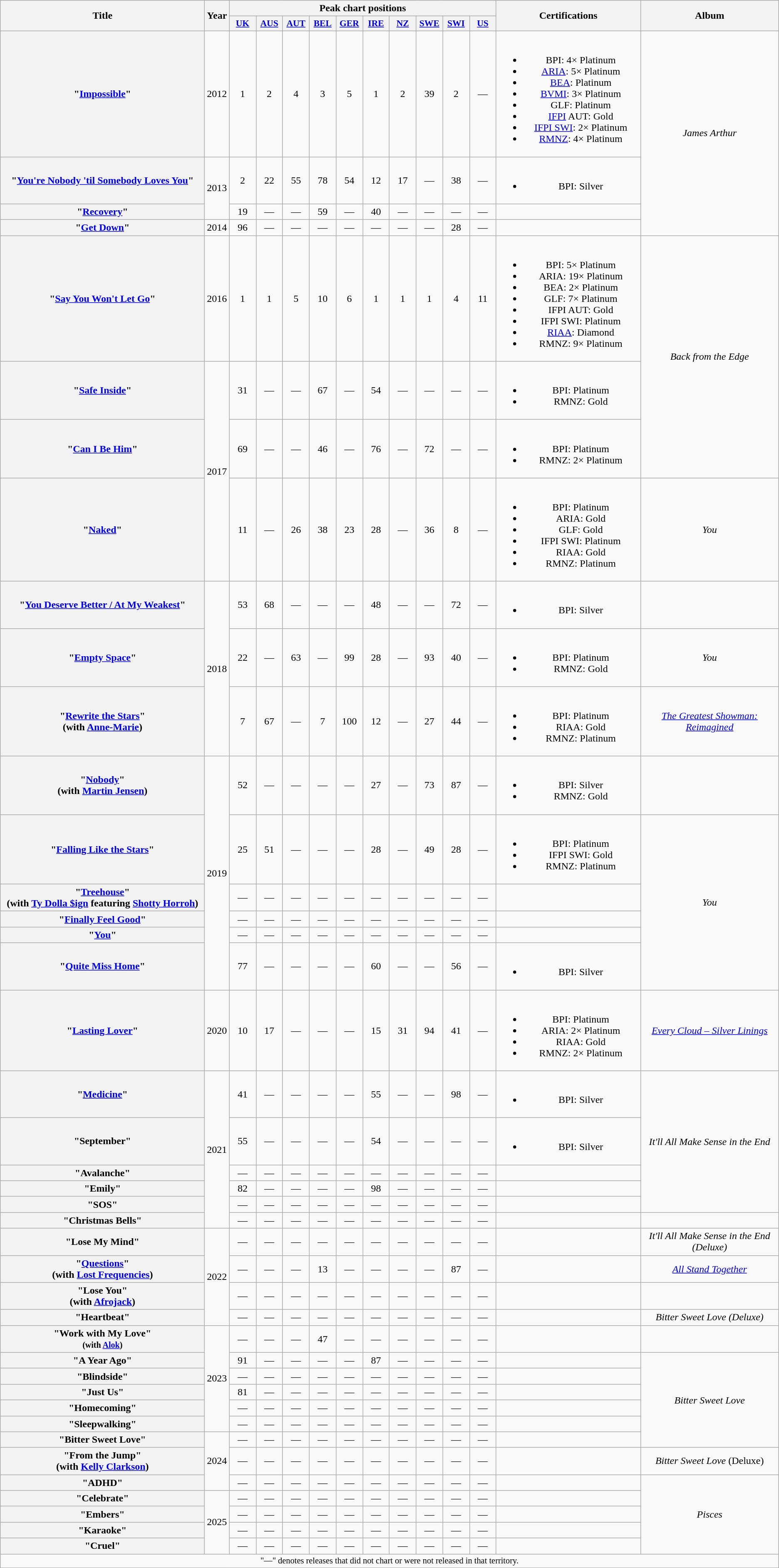<table class="wikitable plainrowheaders" style="text-align:center;" border="1">
<tr>
<th scope="col" rowspan="2" style="width:20em;">Title</th>
<th scope="col" rowspan="2" style="width:1em;">Year</th>
<th scope="col" colspan="10">Peak chart positions</th>
<th scope="col" rowspan="2" style="width:14em;">Certifications</th>
<th scope="col" rowspan="2">Album</th>
</tr>
<tr>
<th scope="col" style="width:2.5em;font-size:90%;"><a href='#'>UK</a><br></th>
<th scope="col" style="width:2.5em;font-size:90%;"><a href='#'>AUS</a><br></th>
<th scope="col" style="width:2.5em;font-size:90%;"><a href='#'>AUT</a><br></th>
<th scope="col" style="width:2.5em;font-size:90%;"><a href='#'>BEL</a><br></th>
<th scope="col" style="width:2.5em;font-size:90%;"><a href='#'>GER</a><br></th>
<th scope="col" style="width:2.5em;font-size:90%;"><a href='#'>IRE</a><br></th>
<th scope="col" style="width:2.5em;font-size:90%;"><a href='#'>NZ</a><br></th>
<th scope="col" style="width:2.5em;font-size:90%;"><a href='#'>SWE</a><br></th>
<th scope="col" style="width:2.5em;font-size:90%;"><a href='#'>SWI</a><br></th>
<th scope="col" style="width:2.5em;font-size:90%;"><a href='#'>US</a><br></th>
</tr>
<tr>
<th scope="row">"<a href='#'>Impossible</a>"</th>
<td>2012</td>
<td>1</td>
<td>2</td>
<td>4</td>
<td>3</td>
<td>5</td>
<td>1</td>
<td>2</td>
<td>39</td>
<td>2</td>
<td>—</td>
<td><br><ul><li>BPI: 4× Platinum</li><li><a href='#'>ARIA</a>: 5× Platinum</li><li><a href='#'>BEA</a>: Platinum</li><li><a href='#'>BVMI</a>: 3× Platinum</li><li>GLF: Platinum</li><li><a href='#'>IFPI</a> AUT: Gold</li><li><a href='#'>IFPI SWI</a>: 2× Platinum</li><li><a href='#'>RMNZ</a>: 4× Platinum</li></ul></td>
<td rowspan="4"><em>James Arthur</em></td>
</tr>
<tr>
<th scope="row">"<a href='#'>You're Nobody 'til Somebody Loves You</a>"</th>
<td rowspan="2">2013</td>
<td>2</td>
<td>22</td>
<td>55</td>
<td>78</td>
<td>54</td>
<td>12</td>
<td>17</td>
<td>—</td>
<td>38</td>
<td>—</td>
<td><br><ul><li>BPI: Silver</li></ul></td>
</tr>
<tr>
<th scope="row">"<a href='#'>Recovery</a>"</th>
<td>19</td>
<td>—</td>
<td>—</td>
<td>59</td>
<td>—</td>
<td>40</td>
<td>—</td>
<td>—</td>
<td>—</td>
<td>—</td>
<td></td>
</tr>
<tr>
<th scope="row">"<a href='#'>Get Down</a>"</th>
<td>2014</td>
<td>96</td>
<td>—</td>
<td>—</td>
<td>—</td>
<td>—</td>
<td>—</td>
<td>—</td>
<td>—</td>
<td>28</td>
<td>—</td>
<td></td>
</tr>
<tr>
<th scope="row">"<a href='#'>Say You Won't Let Go</a>"</th>
<td>2016</td>
<td>1</td>
<td>1</td>
<td>5</td>
<td>10</td>
<td>6</td>
<td>1</td>
<td>1</td>
<td>1</td>
<td>4</td>
<td>11</td>
<td><br><ul><li>BPI: 5× Platinum</li><li>ARIA: 19× Platinum</li><li>BEA: 2× Platinum</li><li>GLF: 7× Platinum</li><li>IFPI AUT: Gold</li><li>IFPI SWI: Platinum</li><li><a href='#'>RIAA</a>: Diamond</li><li>RMNZ: 9× Platinum</li></ul></td>
<td rowspan="3"><em>Back from the Edge</em></td>
</tr>
<tr>
<th scope="row">"<a href='#'>Safe Inside</a>"</th>
<td rowspan="3">2017</td>
<td>31</td>
<td>—</td>
<td>—</td>
<td>67</td>
<td>—</td>
<td>54</td>
<td>—</td>
<td>—</td>
<td>—</td>
<td>—</td>
<td><br><ul><li>BPI: Platinum</li><li>RMNZ: Gold</li></ul></td>
</tr>
<tr>
<th scope="row">"<a href='#'>Can I Be Him</a>"</th>
<td>69</td>
<td>—</td>
<td>—</td>
<td>46</td>
<td>—</td>
<td>76</td>
<td>—</td>
<td>72</td>
<td>—</td>
<td>—</td>
<td><br><ul><li>BPI: Platinum</li><li>RMNZ: 2× Platinum</li></ul></td>
</tr>
<tr>
<th scope="row">"<a href='#'>Naked</a>"</th>
<td>11</td>
<td>—</td>
<td>26</td>
<td>38</td>
<td>23</td>
<td>28</td>
<td>—</td>
<td>36</td>
<td>8</td>
<td>—</td>
<td><br><ul><li>BPI: Platinum</li><li>ARIA: Gold</li><li>GLF: Gold</li><li>IFPI SWI: Platinum</li><li>RIAA: Gold</li><li>RMNZ: Platinum</li></ul></td>
<td><em>You</em></td>
</tr>
<tr>
<th scope="row">"<a href='#'>You Deserve Better / At My Weakest</a>"</th>
<td rowspan="3">2018</td>
<td>53</td>
<td>68</td>
<td>—</td>
<td>—</td>
<td>—</td>
<td>48</td>
<td>—</td>
<td>—</td>
<td>72</td>
<td>—</td>
<td><br><ul><li>BPI: Silver</li></ul></td>
<td></td>
</tr>
<tr>
<th scope="row">"<a href='#'>Empty Space</a>"</th>
<td>22</td>
<td>—</td>
<td>63</td>
<td>—</td>
<td>99</td>
<td>28</td>
<td>—</td>
<td>93</td>
<td>40</td>
<td>—</td>
<td><br><ul><li>BPI: Platinum</li><li>RMNZ: Gold</li></ul></td>
<td><em>You</em></td>
</tr>
<tr>
<th scope="row">"<a href='#'>Rewrite the Stars</a>" <br><span>(with <a href='#'>Anne-Marie</a>)</span></th>
<td>7</td>
<td>67</td>
<td>—</td>
<td>7</td>
<td>100</td>
<td>12</td>
<td>—</td>
<td>27</td>
<td>44</td>
<td>—</td>
<td><br><ul><li>BPI: Platinum</li><li>RIAA: Gold</li><li>RMNZ: Platinum</li></ul></td>
<td><em><a href='#'>The Greatest Showman: Reimagined</a></em></td>
</tr>
<tr>
<th scope="row">"<a href='#'>Nobody</a>"<br><span>(with <a href='#'>Martin Jensen</a>)</span></th>
<td rowspan="6">2019</td>
<td>52</td>
<td>—</td>
<td>—</td>
<td>—</td>
<td>—</td>
<td>27</td>
<td>—</td>
<td>73</td>
<td>87</td>
<td>—</td>
<td><br><ul><li>BPI: Silver</li><li>RMNZ: Gold</li></ul></td>
<td></td>
</tr>
<tr>
<th scope="row">"<a href='#'>Falling Like the Stars</a>"</th>
<td>25</td>
<td>51</td>
<td>—</td>
<td>—</td>
<td>—</td>
<td>28</td>
<td>—</td>
<td>49</td>
<td>28</td>
<td>—</td>
<td><br><ul><li>BPI: Platinum</li><li>IFPI SWI: Gold</li><li>RMNZ: Platinum</li></ul></td>
<td rowspan="5"><em>You</em></td>
</tr>
<tr>
<th scope="row">"<a href='#'>Treehouse</a>"<br><span>(with <a href='#'>Ty Dolla $ign</a> featuring <a href='#'>Shotty Horroh</a>)</span></th>
<td>—</td>
<td>—</td>
<td>—</td>
<td>—</td>
<td>—</td>
<td>—</td>
<td>—</td>
<td>—</td>
<td>—</td>
<td>—</td>
<td></td>
</tr>
<tr>
<th scope="row">"<a href='#'>Finally Feel Good</a>"</th>
<td>—</td>
<td>—</td>
<td>—</td>
<td>—</td>
<td>—</td>
<td>—</td>
<td>—</td>
<td>—</td>
<td>—</td>
<td>—</td>
<td></td>
</tr>
<tr>
<th scope="row">"<a href='#'>You</a>"<br></th>
<td>—</td>
<td>—</td>
<td>—</td>
<td>—</td>
<td>—</td>
<td>—</td>
<td>—</td>
<td>—</td>
<td>—</td>
<td>—</td>
<td></td>
</tr>
<tr>
<th scope="row">"<a href='#'>Quite Miss Home</a>"</th>
<td>77</td>
<td>—</td>
<td>—</td>
<td>—</td>
<td>—</td>
<td>60</td>
<td>—</td>
<td>—</td>
<td>56</td>
<td>—</td>
<td><br><ul><li>BPI: Silver</li></ul></td>
</tr>
<tr>
<th scope="row">"<a href='#'>Lasting Lover</a>"<br></th>
<td>2020</td>
<td>10</td>
<td>17</td>
<td>—</td>
<td>—</td>
<td>—</td>
<td>15</td>
<td>31</td>
<td>94</td>
<td>41</td>
<td>—</td>
<td><br><ul><li>BPI: Platinum</li><li>ARIA: 2× Platinum</li><li>RIAA: Gold</li><li>RMNZ: 2× Platinum</li></ul></td>
<td><em><a href='#'>Every Cloud – Silver Linings</a></em></td>
</tr>
<tr>
<th scope="row">"<a href='#'>Medicine</a>"</th>
<td rowspan="6">2021</td>
<td>41</td>
<td>—</td>
<td>—</td>
<td>—</td>
<td>—</td>
<td>55</td>
<td>—</td>
<td>—</td>
<td>98</td>
<td>—</td>
<td><br><ul><li>BPI: Silver</li></ul></td>
<td rowspan="5"><em>It'll All Make Sense in the End</em></td>
</tr>
<tr>
<th scope="row">"September"</th>
<td>55</td>
<td>—</td>
<td>—</td>
<td>—</td>
<td>—</td>
<td>54</td>
<td>—</td>
<td>—</td>
<td>—</td>
<td>—</td>
<td><br><ul><li>BPI: Silver</li></ul></td>
</tr>
<tr>
<th scope="row">"Avalanche"</th>
<td>—</td>
<td>—</td>
<td>—</td>
<td>—</td>
<td>—</td>
<td>—</td>
<td>—</td>
<td>—</td>
<td>—</td>
<td>—</td>
</tr>
<tr>
<th scope="row">"Emily"</th>
<td>82</td>
<td>—</td>
<td>—</td>
<td>—</td>
<td>—</td>
<td>98</td>
<td>—</td>
<td>—</td>
<td>—</td>
<td>—</td>
<td></td>
</tr>
<tr>
<th scope="row">"SOS"</th>
<td>—</td>
<td>—</td>
<td>—</td>
<td>—</td>
<td>—</td>
<td>—</td>
<td>—</td>
<td>—</td>
<td>—</td>
<td>—</td>
<td></td>
</tr>
<tr>
<th scope="row">"Christmas Bells"</th>
<td>—</td>
<td>—</td>
<td>—</td>
<td>—</td>
<td>—</td>
<td>—</td>
<td>—</td>
<td>—</td>
<td>—</td>
<td>—</td>
<td></td>
<td></td>
</tr>
<tr>
<th scope="row">"Lose My Mind"<br></th>
<td rowspan="4">2022</td>
<td>—</td>
<td>—</td>
<td>—</td>
<td>—</td>
<td>—</td>
<td>—</td>
<td>—</td>
<td>—</td>
<td>—</td>
<td>—</td>
<td></td>
<td><em>It'll All Make Sense in the End (Deluxe)</em></td>
</tr>
<tr>
<th scope="row">"<a href='#'>Questions</a>"<br><span>(with <a href='#'>Lost Frequencies</a>)</span></th>
<td>—</td>
<td>—</td>
<td>—</td>
<td>13</td>
<td>—</td>
<td>—</td>
<td>—</td>
<td>—</td>
<td>87</td>
<td>—</td>
<td></td>
<td><em><a href='#'>All Stand Together</a></em></td>
</tr>
<tr>
<th scope="row">"Lose You"<br><span>(with <a href='#'>Afrojack</a>)</span></th>
<td>—</td>
<td>—</td>
<td>—</td>
<td>—</td>
<td>—</td>
<td>—</td>
<td>—</td>
<td>—</td>
<td>—</td>
<td>—</td>
<td></td>
<td></td>
</tr>
<tr>
<th scope="row">"Heartbeat"</th>
<td>— </td>
<td>—</td>
<td>—</td>
<td>—</td>
<td>—</td>
<td>—</td>
<td>—</td>
<td>—</td>
<td>—</td>
<td>—</td>
<td></td>
<td><em>Bitter Sweet Love (Deluxe)</em></td>
</tr>
<tr>
<th scope="row">"Work with My Love" <br><small>(with <a href='#'>Alok</a>)</small></th>
<td rowspan="6">2023</td>
<td>—</td>
<td>—</td>
<td>—</td>
<td>47</td>
<td>—</td>
<td>—</td>
<td>—</td>
<td>—</td>
<td>—</td>
<td>—</td>
<td></td>
<td></td>
</tr>
<tr>
<th scope="row">"A Year Ago"</th>
<td>91</td>
<td>—</td>
<td>—</td>
<td>—</td>
<td>—</td>
<td>87</td>
<td>—</td>
<td>—</td>
<td>—</td>
<td>—</td>
<td></td>
<td rowspan="6"><em>Bitter Sweet Love</em></td>
</tr>
<tr>
<th scope="row">"Blindside"</th>
<td>—</td>
<td>—</td>
<td>—</td>
<td>—</td>
<td>—</td>
<td>—</td>
<td>—</td>
<td>—</td>
<td>—</td>
<td>—</td>
<td></td>
</tr>
<tr>
<th scope="row">"Just Us"</th>
<td>81</td>
<td>—</td>
<td>—</td>
<td>—</td>
<td>—</td>
<td>—</td>
<td>—</td>
<td>—</td>
<td>—</td>
<td>—</td>
<td></td>
</tr>
<tr>
<th scope="row">"Homecoming"</th>
<td>—</td>
<td>—</td>
<td>—</td>
<td>—</td>
<td>—</td>
<td>—</td>
<td>—</td>
<td>—</td>
<td>—</td>
<td>—</td>
<td></td>
</tr>
<tr>
<th scope="row">"Sleepwalking"</th>
<td>—</td>
<td>—</td>
<td>—</td>
<td>—</td>
<td>—</td>
<td>—</td>
<td>—</td>
<td>—</td>
<td>—</td>
<td>—</td>
<td></td>
</tr>
<tr>
<th scope="row">"Bitter Sweet Love"</th>
<td rowspan="3">2024</td>
<td>—</td>
<td>—</td>
<td>—</td>
<td>—</td>
<td>—</td>
<td>—</td>
<td>—</td>
<td>—</td>
<td>—</td>
<td>—</td>
<td></td>
</tr>
<tr>
<th scope="row">"From the Jump"<br><span>(with <a href='#'>Kelly Clarkson</a>)</span></th>
<td>—</td>
<td>—</td>
<td>—</td>
<td>—</td>
<td>—</td>
<td>—</td>
<td>—</td>
<td>—</td>
<td>—</td>
<td>—</td>
<td></td>
<td><em>Bitter Sweet Love</em> (Deluxe)</td>
</tr>
<tr>
<th scope="row">"ADHD"</th>
<td>—</td>
<td>—</td>
<td>—</td>
<td>—</td>
<td>—</td>
<td>—</td>
<td>—</td>
<td>—</td>
<td>—</td>
<td>—</td>
<td></td>
<td rowspan="5"><em>Pisces</em></td>
</tr>
<tr>
<th scope="row">"Celebrate"</th>
<td rowspan="4">2025</td>
<td>—</td>
<td>—</td>
<td>—</td>
<td>—</td>
<td>—</td>
<td>—</td>
<td>—</td>
<td>—</td>
<td>—</td>
<td>—</td>
<td></td>
</tr>
<tr>
<th scope="row">"Embers"</th>
<td>—</td>
<td>—</td>
<td>—</td>
<td>—</td>
<td>—</td>
<td>—</td>
<td>—</td>
<td>—</td>
<td>—</td>
<td>—</td>
<td></td>
</tr>
<tr>
<th scope="row">"Karaoke"</th>
<td>—</td>
<td>—</td>
<td>—</td>
<td>—</td>
<td>—</td>
<td>—</td>
<td>—</td>
<td>—</td>
<td>—</td>
<td>—</td>
<td></td>
</tr>
<tr>
<th scope="row">"Cruel"</th>
<td>—</td>
<td>—</td>
<td>—</td>
<td>—</td>
<td>—</td>
<td>—</td>
<td>—</td>
<td>—</td>
<td>—</td>
<td>—</td>
<td></td>
</tr>
<tr>
<td colspan="16" style="font-size:85%">"—" denotes releases that did not chart or were not released in that territory.</td>
</tr>
</table>
